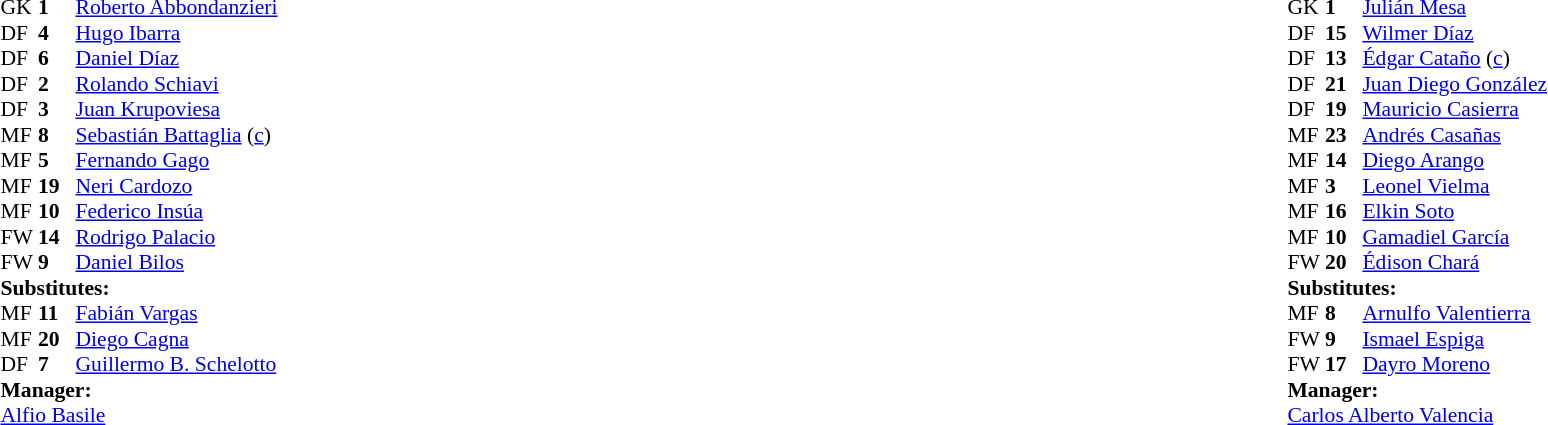<table width="100%">
<tr>
<td valign="top" width="50%"><br><table style="font-size: 90%" cellspacing="0" cellpadding="0">
<tr>
<td colspan="4"></td>
</tr>
<tr>
<th width=25></th>
<th width=25></th>
</tr>
<tr>
<td>GK</td>
<td><strong>1</strong></td>
<td> <a href='#'>Roberto Abbondanzieri</a></td>
</tr>
<tr>
<td>DF</td>
<td><strong>4</strong></td>
<td> <a href='#'>Hugo Ibarra</a></td>
<td></td>
<td></td>
</tr>
<tr>
<td>DF</td>
<td><strong>6</strong></td>
<td> <a href='#'>Daniel Díaz</a></td>
</tr>
<tr>
<td>DF</td>
<td><strong>2</strong></td>
<td> <a href='#'>Rolando Schiavi</a></td>
</tr>
<tr>
<td>DF</td>
<td><strong>3</strong></td>
<td> <a href='#'>Juan Krupoviesa</a></td>
</tr>
<tr>
<td>MF</td>
<td><strong>8</strong></td>
<td> <a href='#'>Sebastián Battaglia</a> (<a href='#'>c</a>)</td>
</tr>
<tr>
<td>MF</td>
<td><strong>5</strong></td>
<td> <a href='#'>Fernando Gago</a></td>
</tr>
<tr>
<td>MF</td>
<td><strong>19</strong></td>
<td> <a href='#'>Neri Cardozo</a></td>
<td></td>
<td></td>
</tr>
<tr>
<td>MF</td>
<td><strong>10</strong></td>
<td> <a href='#'>Federico Insúa</a></td>
<td></td>
<td></td>
</tr>
<tr>
<td>FW</td>
<td><strong>14</strong></td>
<td> <a href='#'>Rodrigo Palacio</a></td>
<td></td>
<td></td>
</tr>
<tr>
<td>FW</td>
<td><strong>9</strong></td>
<td> <a href='#'>Daniel Bilos</a></td>
</tr>
<tr>
<td colspan=3><strong>Substitutes:</strong></td>
</tr>
<tr>
<td>MF</td>
<td><strong>11</strong></td>
<td> <a href='#'>Fabián Vargas</a></td>
<td></td>
<td></td>
</tr>
<tr>
<td>MF</td>
<td><strong>20</strong></td>
<td> <a href='#'>Diego Cagna</a></td>
<td></td>
<td></td>
</tr>
<tr>
<td>DF</td>
<td><strong>7</strong></td>
<td> <a href='#'>Guillermo B. Schelotto</a></td>
<td></td>
<td></td>
</tr>
<tr>
<td colspan=3><strong>Manager:</strong></td>
</tr>
<tr>
<td colspan=4> <a href='#'>Alfio Basile</a></td>
</tr>
</table>
</td>
<td><br><table style="font-size: 90%" cellspacing="0" cellpadding="0" align=center>
<tr>
<td colspan="4"></td>
</tr>
<tr>
<th width=25></th>
<th width=25></th>
</tr>
<tr>
<td>GK</td>
<td><strong>1</strong></td>
<td> <a href='#'>Julián Mesa</a></td>
</tr>
<tr>
<td>DF</td>
<td><strong>15</strong></td>
<td> <a href='#'>Wilmer Díaz</a></td>
</tr>
<tr>
<td>DF</td>
<td><strong>13</strong></td>
<td> <a href='#'>Édgar Cataño</a> (<a href='#'>c</a>)</td>
<td></td>
<td></td>
</tr>
<tr>
<td>DF</td>
<td><strong>21</strong></td>
<td> <a href='#'>Juan Diego González</a></td>
</tr>
<tr>
<td>DF</td>
<td><strong>19</strong></td>
<td> <a href='#'>Mauricio Casierra</a></td>
<td></td>
<td></td>
</tr>
<tr>
<td>MF</td>
<td><strong>23</strong></td>
<td> <a href='#'>Andrés Casañas</a></td>
<td></td>
<td></td>
</tr>
<tr>
<td>MF</td>
<td><strong>14</strong></td>
<td> <a href='#'>Diego Arango</a></td>
</tr>
<tr>
<td>MF</td>
<td><strong>3</strong></td>
<td> <a href='#'>Leonel Vielma</a></td>
</tr>
<tr>
<td>MF</td>
<td><strong>16</strong></td>
<td> <a href='#'>Elkin Soto</a></td>
</tr>
<tr>
<td>MF</td>
<td><strong>10</strong></td>
<td> <a href='#'>Gamadiel García</a></td>
<td></td>
<td></td>
</tr>
<tr>
<td>FW</td>
<td><strong>20</strong></td>
<td> <a href='#'>Édison Chará</a></td>
<td></td>
<td></td>
</tr>
<tr>
<td colspan=3><strong>Substitutes:</strong></td>
</tr>
<tr>
<td>MF</td>
<td><strong>8</strong></td>
<td> <a href='#'>Arnulfo Valentierra</a></td>
<td></td>
<td></td>
</tr>
<tr>
<td>FW</td>
<td><strong>9</strong></td>
<td> <a href='#'>Ismael Espiga</a></td>
<td></td>
<td></td>
</tr>
<tr>
<td>FW</td>
<td><strong>17</strong></td>
<td> <a href='#'>Dayro Moreno</a></td>
<td></td>
<td></td>
</tr>
<tr>
<td colspan=3><strong>Manager:</strong></td>
</tr>
<tr>
<td colspan=4> <a href='#'>Carlos Alberto Valencia</a></td>
</tr>
</table>
</td>
</tr>
</table>
